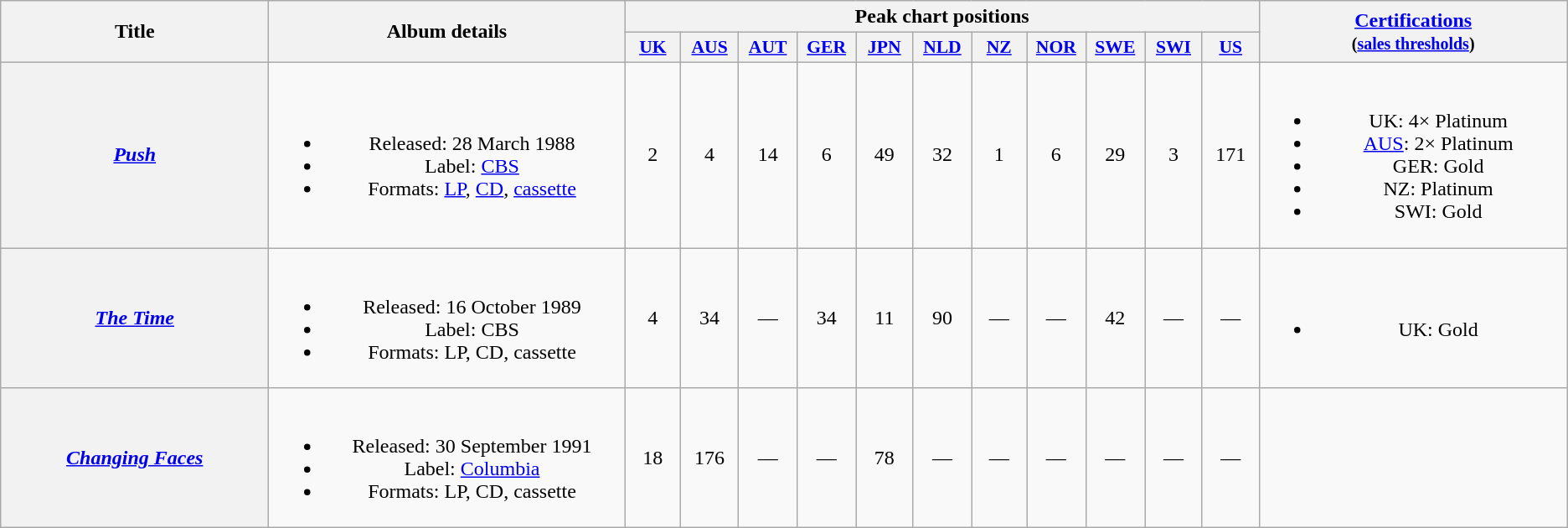<table class="wikitable plainrowheaders" style="text-align:center;">
<tr>
<th scope="col" rowspan="2" style="width:16em;">Title</th>
<th scope="col" rowspan="2" style="width:21em;">Album details</th>
<th scope="col" colspan="11">Peak chart positions</th>
<th rowspan="2" style="width:18em;"><a href='#'>Certifications</a><br><small>(<a href='#'>sales thresholds</a>)</small></th>
</tr>
<tr>
<th scope="col" style="width:3em;font-size:90%;"><a href='#'>UK</a><br></th>
<th scope="col" style="width:3em;font-size:90%;"><a href='#'>AUS</a><br></th>
<th scope="col" style="width:3em;font-size:90%;"><a href='#'>AUT</a><br></th>
<th scope="col" style="width:3em;font-size:90%;"><a href='#'>GER</a><br></th>
<th scope="col" style="width:3em;font-size:90%;"><a href='#'>JPN</a><br></th>
<th scope="col" style="width:3em;font-size:90%;"><a href='#'>NLD</a><br></th>
<th scope="col" style="width:3em;font-size:90%;"><a href='#'>NZ</a><br></th>
<th scope="col" style="width:3em;font-size:90%;"><a href='#'>NOR</a><br></th>
<th scope="col" style="width:3em;font-size:90%;"><a href='#'>SWE</a><br></th>
<th scope="col" style="width:3em;font-size:90%;"><a href='#'>SWI</a><br></th>
<th scope="col" style="width:3em;font-size:90%;"><a href='#'>US</a><br></th>
</tr>
<tr>
<th scope="row"><em><a href='#'>Push</a></em></th>
<td><br><ul><li>Released: 28 March 1988</li><li>Label: <a href='#'>CBS</a></li><li>Formats: <a href='#'>LP</a>, <a href='#'>CD</a>, <a href='#'>cassette</a></li></ul></td>
<td>2</td>
<td>4</td>
<td>14</td>
<td>6</td>
<td>49</td>
<td>32</td>
<td>1</td>
<td>6</td>
<td>29</td>
<td>3</td>
<td>171</td>
<td><br><ul><li>UK: 4× Platinum</li><li><a href='#'>AUS</a>: 2× Platinum</li><li>GER: Gold</li><li>NZ: Platinum</li><li>SWI: Gold</li></ul></td>
</tr>
<tr>
<th scope="row"><em><a href='#'>The Time</a></em></th>
<td><br><ul><li>Released: 16 October 1989</li><li>Label: CBS</li><li>Formats: LP, CD, cassette</li></ul></td>
<td>4</td>
<td>34</td>
<td>—</td>
<td>34</td>
<td>11</td>
<td>90</td>
<td>—</td>
<td>—</td>
<td>42</td>
<td>—</td>
<td>—</td>
<td><br><ul><li>UK: Gold</li></ul></td>
</tr>
<tr>
<th scope="row"><em><a href='#'>Changing Faces</a></em></th>
<td><br><ul><li>Released: 30 September 1991</li><li>Label: <a href='#'>Columbia</a></li><li>Formats: LP, CD, cassette</li></ul></td>
<td>18</td>
<td>176</td>
<td>—</td>
<td>—</td>
<td>78</td>
<td>—</td>
<td>—</td>
<td>—</td>
<td>—</td>
<td>—</td>
<td>—</td>
<td></td>
</tr>
</table>
